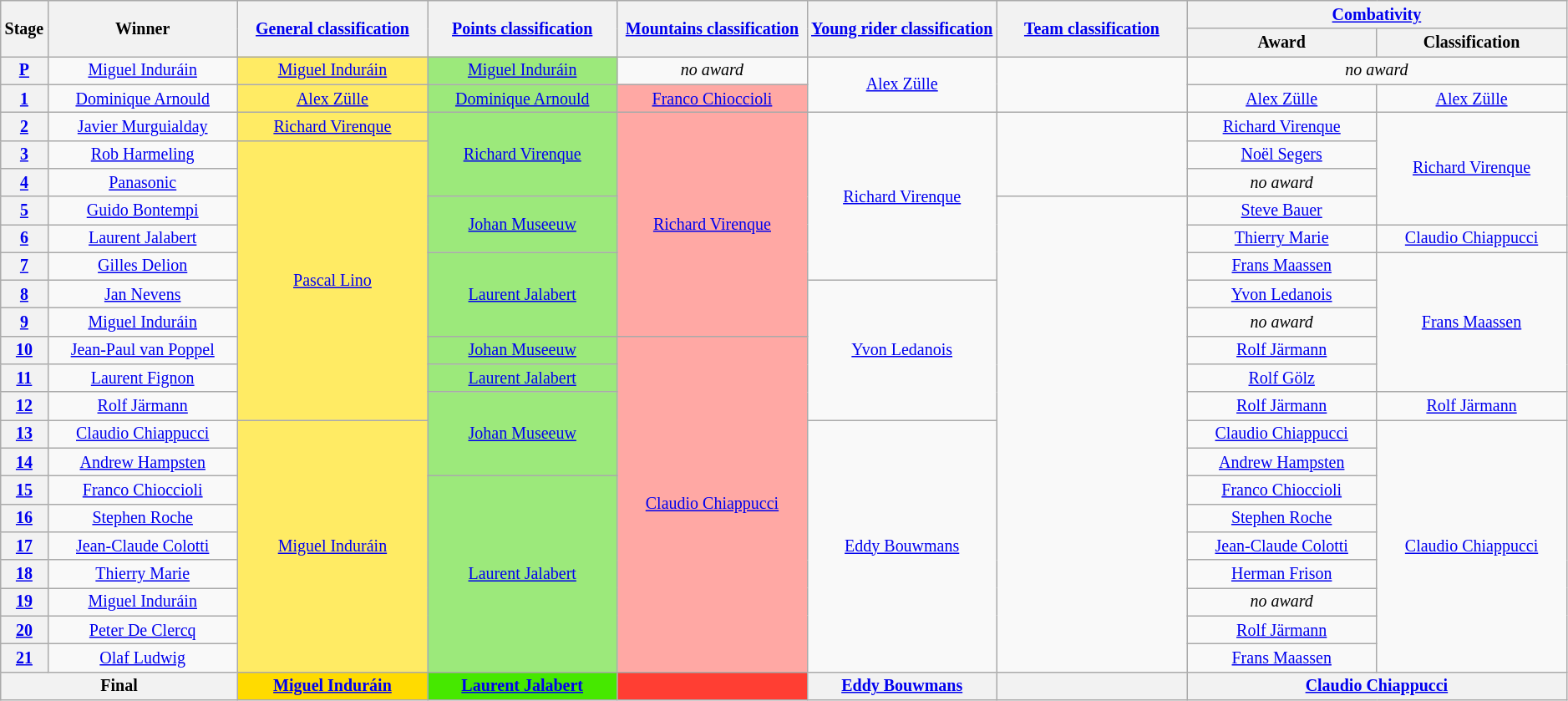<table class="wikitable" style="text-align:center; font-size:smaller; clear:both;">
<tr>
<th scope="col" style="width:1%;" rowspan="2">Stage</th>
<th scope="col" style="width:12%;" rowspan="2">Winner</th>
<th scope="col" style="width:12%;" rowspan="2"><a href='#'>General classification</a><br></th>
<th scope="col" style="width:12%;" rowspan="2"><a href='#'>Points classification</a><br></th>
<th scope="col" style="width:12%;" rowspan="2"><a href='#'>Mountains classification</a><br></th>
<th scope="col" style="width:12%;" rowspan="2"><a href='#'>Young rider classification</a></th>
<th scope="col" style="width:12%;" rowspan="2"><a href='#'>Team classification</a></th>
<th scope="col" style="width:14%;" colspan="2"><a href='#'>Combativity</a></th>
</tr>
<tr>
<th scope="col" style="width:12%;">Award</th>
<th scope="col" style="width:12%;">Classification</th>
</tr>
<tr>
<th scope="row"><a href='#'>P</a></th>
<td><a href='#'>Miguel Induráin</a></td>
<td style="background:#FFEB64;"><a href='#'>Miguel Induráin</a></td>
<td style="background:#9CE97B;" rowspan="1"><a href='#'>Miguel Induráin</a></td>
<td rowspan="1"><em>no award</em></td>
<td rowspan="2"><a href='#'>Alex Zülle</a></td>
<td rowspan="2"></td>
<td colspan="2"><em>no award</em></td>
</tr>
<tr>
<th scope="row"><a href='#'>1</a></th>
<td><a href='#'>Dominique Arnould</a></td>
<td style="background:#FFEB64;"><a href='#'>Alex Zülle</a></td>
<td style="background:#9CE97B;" rowspan="1"><a href='#'>Dominique Arnould</a></td>
<td style="background:#FFA8A4;" rowspan="1"><a href='#'>Franco Chioccioli</a></td>
<td><a href='#'>Alex Zülle</a></td>
<td><a href='#'>Alex Zülle</a></td>
</tr>
<tr>
<th scope="row"><a href='#'>2</a></th>
<td><a href='#'>Javier Murguialday</a></td>
<td style="background:#FFEB64;"><a href='#'>Richard Virenque</a></td>
<td style="background:#9CE97B;" rowspan="3"><a href='#'>Richard Virenque</a></td>
<td style="background:#FFA8A4;" rowspan="8"><a href='#'>Richard Virenque</a></td>
<td rowspan="6"><a href='#'>Richard Virenque</a></td>
<td rowspan="3"></td>
<td><a href='#'>Richard Virenque</a></td>
<td rowspan="4"><a href='#'>Richard Virenque</a></td>
</tr>
<tr>
<th scope="row"><a href='#'>3</a></th>
<td><a href='#'>Rob Harmeling</a></td>
<td style="background:#FFEB64;" rowspan="10"><a href='#'>Pascal Lino</a></td>
<td><a href='#'>Noël Segers</a></td>
</tr>
<tr>
<th scope="row"><a href='#'>4</a></th>
<td><a href='#'>Panasonic</a></td>
<td><em>no award</em></td>
</tr>
<tr>
<th scope="row"><a href='#'>5</a></th>
<td><a href='#'>Guido Bontempi</a></td>
<td style="background:#9CE97B;" rowspan="2"><a href='#'>Johan Museeuw</a></td>
<td rowspan="17"></td>
<td><a href='#'>Steve Bauer</a></td>
</tr>
<tr>
<th scope="row"><a href='#'>6</a></th>
<td><a href='#'>Laurent Jalabert</a></td>
<td><a href='#'>Thierry Marie</a></td>
<td><a href='#'>Claudio Chiappucci</a></td>
</tr>
<tr>
<th scope="row"><a href='#'>7</a></th>
<td><a href='#'>Gilles Delion</a></td>
<td style="background:#9CE97B;" rowspan="3"><a href='#'>Laurent Jalabert</a></td>
<td><a href='#'>Frans Maassen</a></td>
<td rowspan="5"><a href='#'>Frans Maassen</a></td>
</tr>
<tr>
<th scope="row"><a href='#'>8</a></th>
<td><a href='#'>Jan Nevens</a></td>
<td rowspan="5"><a href='#'>Yvon Ledanois</a></td>
<td><a href='#'>Yvon Ledanois</a></td>
</tr>
<tr>
<th scope="row"><a href='#'>9</a></th>
<td><a href='#'>Miguel Induráin</a></td>
<td><em>no award</em></td>
</tr>
<tr>
<th scope="row"><a href='#'>10</a></th>
<td><a href='#'>Jean-Paul van Poppel</a></td>
<td style="background:#9CE97B;" rowspan="1"><a href='#'>Johan Museeuw</a></td>
<td style="background:#FFA8A4;"     rowspan="12"><a href='#'>Claudio Chiappucci</a></td>
<td><a href='#'>Rolf Järmann</a></td>
</tr>
<tr>
<th scope="row"><a href='#'>11</a></th>
<td><a href='#'>Laurent Fignon</a></td>
<td style="background:#9CE97B;" rowspan="1"><a href='#'>Laurent Jalabert</a></td>
<td><a href='#'>Rolf Gölz</a></td>
</tr>
<tr>
<th scope="row"><a href='#'>12</a></th>
<td><a href='#'>Rolf Järmann</a></td>
<td style="background:#9CE97B;" rowspan="3"><a href='#'>Johan Museeuw</a></td>
<td><a href='#'>Rolf Järmann</a></td>
<td><a href='#'>Rolf Järmann</a></td>
</tr>
<tr>
<th scope="row"><a href='#'>13</a></th>
<td><a href='#'>Claudio Chiappucci</a></td>
<td style="background:#FFEB64;" rowspan="9"><a href='#'>Miguel Induráin</a></td>
<td rowspan="9"><a href='#'>Eddy Bouwmans</a></td>
<td><a href='#'>Claudio Chiappucci</a></td>
<td rowspan="9"><a href='#'>Claudio Chiappucci</a></td>
</tr>
<tr>
<th scope="row"><a href='#'>14</a></th>
<td><a href='#'>Andrew Hampsten</a></td>
<td><a href='#'>Andrew Hampsten</a></td>
</tr>
<tr>
<th scope="row"><a href='#'>15</a></th>
<td><a href='#'>Franco Chioccioli</a></td>
<td style="background:#9CE97B;" rowspan="7"><a href='#'>Laurent Jalabert</a></td>
<td><a href='#'>Franco Chioccioli</a></td>
</tr>
<tr>
<th scope="row"><a href='#'>16</a></th>
<td><a href='#'>Stephen Roche</a></td>
<td><a href='#'>Stephen Roche</a></td>
</tr>
<tr>
<th scope="row"><a href='#'>17</a></th>
<td><a href='#'>Jean-Claude Colotti</a></td>
<td><a href='#'>Jean-Claude Colotti</a></td>
</tr>
<tr>
<th scope="row"><a href='#'>18</a></th>
<td><a href='#'>Thierry Marie</a></td>
<td><a href='#'>Herman Frison</a></td>
</tr>
<tr>
<th scope="row"><a href='#'>19</a></th>
<td><a href='#'>Miguel Induráin</a></td>
<td><em>no award</em></td>
</tr>
<tr>
<th scope="row"><a href='#'>20</a></th>
<td><a href='#'>Peter De Clercq</a></td>
<td><a href='#'>Rolf Järmann</a></td>
</tr>
<tr>
<th scope="row"><a href='#'>21</a></th>
<td><a href='#'>Olaf Ludwig</a></td>
<td><a href='#'>Frans Maassen</a></td>
</tr>
<tr>
<th colspan="2">Final</th>
<th style="background:#FFDB00;"><a href='#'>Miguel Induráin</a></th>
<th style="background:#46E800;"><a href='#'>Laurent Jalabert</a></th>
<th style="background:#FF3E33;"></th>
<th><a href='#'>Eddy Bouwmans</a></th>
<th></th>
<th colspan="2"><a href='#'>Claudio Chiappucci</a></th>
</tr>
</table>
